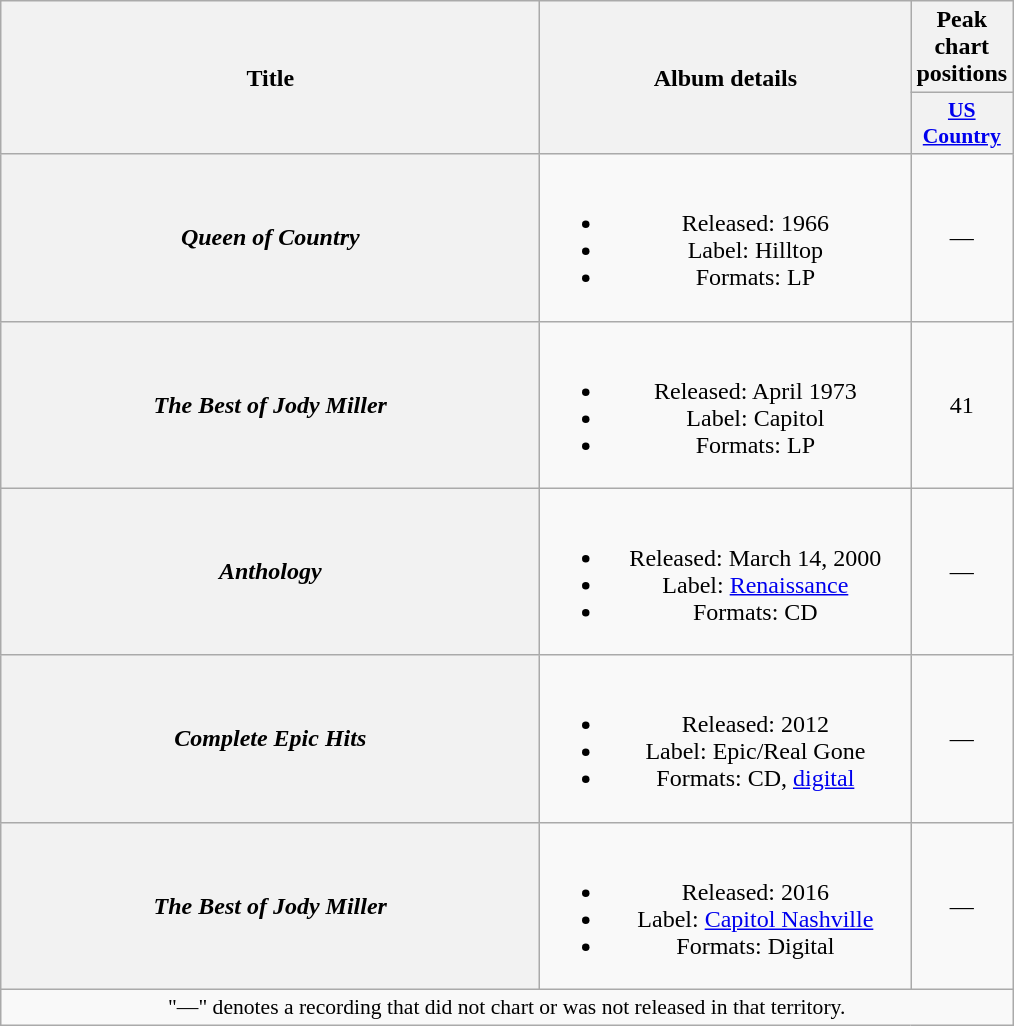<table class="wikitable plainrowheaders" style="text-align:center;" border="1">
<tr>
<th scope="col" rowspan="2" style="width:22em;">Title</th>
<th scope="col" rowspan="2" style="width:15em;">Album details</th>
<th scope="col" colspan="1">Peak<br>chart<br>positions</th>
</tr>
<tr>
<th scope="col" style="width:2em;font-size:90%;"><a href='#'>US<br>Country</a><br></th>
</tr>
<tr>
<th scope="row"><em>Queen of Country</em></th>
<td><br><ul><li>Released: 1966</li><li>Label: Hilltop</li><li>Formats: LP</li></ul></td>
<td>—</td>
</tr>
<tr>
<th scope="row"><em>The Best of Jody Miller</em></th>
<td><br><ul><li>Released: April 1973</li><li>Label: Capitol</li><li>Formats: LP</li></ul></td>
<td>41</td>
</tr>
<tr>
<th scope="row"><em>Anthology</em></th>
<td><br><ul><li>Released: March 14, 2000</li><li>Label: <a href='#'>Renaissance</a></li><li>Formats: CD</li></ul></td>
<td>—</td>
</tr>
<tr>
<th scope="row"><em>Complete Epic Hits</em></th>
<td><br><ul><li>Released: 2012</li><li>Label: Epic/Real Gone</li><li>Formats: CD, <a href='#'>digital</a></li></ul></td>
<td>—</td>
</tr>
<tr>
<th scope="row"><em>The Best of Jody Miller</em></th>
<td><br><ul><li>Released: 2016</li><li>Label: <a href='#'>Capitol Nashville</a></li><li>Formats: Digital</li></ul></td>
<td>—</td>
</tr>
<tr>
<td colspan="3" style="font-size:90%">"—" denotes a recording that did not chart or was not released in that territory.</td>
</tr>
</table>
